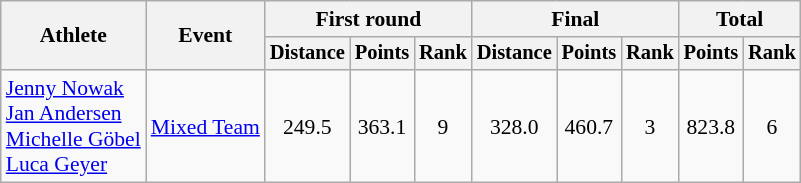<table class="wikitable" style="font-size:90%">
<tr>
<th rowspan=2>Athlete</th>
<th rowspan=2>Event</th>
<th colspan=3>First round</th>
<th colspan=3>Final</th>
<th colspan=2>Total</th>
</tr>
<tr style="font-size:95%">
<th>Distance</th>
<th>Points</th>
<th>Rank</th>
<th>Distance</th>
<th>Points</th>
<th>Rank</th>
<th>Points</th>
<th>Rank</th>
</tr>
<tr align=center>
<td align=left><a href='#'>Jenny Nowak</a><br><a href='#'>Jan Andersen</a><br><a href='#'>Michelle Göbel</a><br><a href='#'>Luca Geyer</a></td>
<td align=left><a href='#'>Mixed Team</a></td>
<td>249.5</td>
<td>363.1</td>
<td>9</td>
<td>328.0</td>
<td>460.7</td>
<td>3</td>
<td>823.8</td>
<td>6</td>
</tr>
</table>
